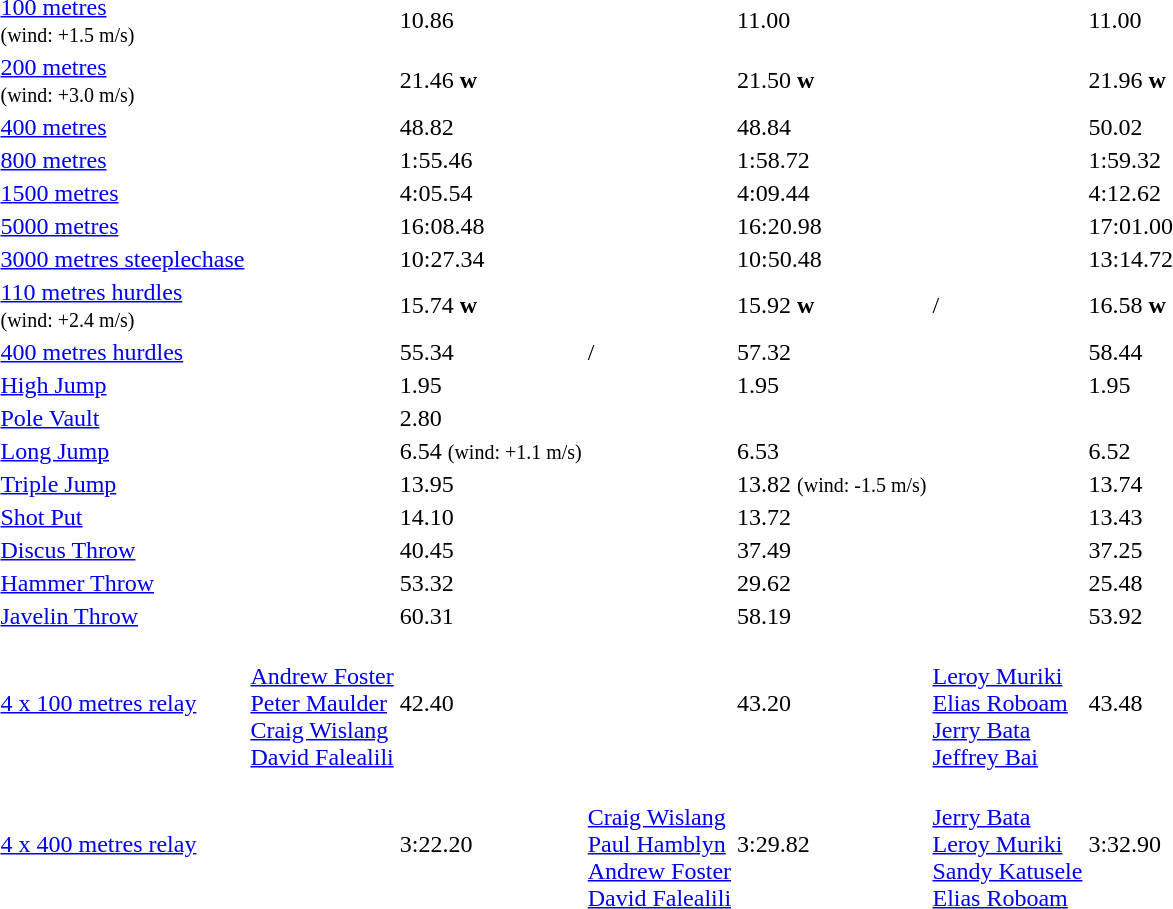<table>
<tr>
<td><a href='#'>100 metres</a> <br> <small>(wind: +1.5 m/s)</small></td>
<td></td>
<td>10.86</td>
<td></td>
<td>11.00</td>
<td></td>
<td>11.00</td>
</tr>
<tr>
<td><a href='#'>200 metres</a> <br> <small>(wind: +3.0 m/s)</small></td>
<td></td>
<td>21.46 <strong>w</strong></td>
<td></td>
<td>21.50 <strong>w</strong></td>
<td></td>
<td>21.96 <strong>w</strong></td>
</tr>
<tr>
<td><a href='#'>400 metres</a></td>
<td></td>
<td>48.82</td>
<td></td>
<td>48.84</td>
<td></td>
<td>50.02</td>
</tr>
<tr>
<td><a href='#'>800 metres</a></td>
<td></td>
<td>1:55.46</td>
<td></td>
<td>1:58.72</td>
<td></td>
<td>1:59.32</td>
</tr>
<tr>
<td><a href='#'>1500 metres</a></td>
<td></td>
<td>4:05.54</td>
<td></td>
<td>4:09.44</td>
<td></td>
<td>4:12.62</td>
</tr>
<tr>
<td><a href='#'>5000 metres</a></td>
<td></td>
<td>16:08.48</td>
<td></td>
<td>16:20.98</td>
<td></td>
<td>17:01.00</td>
</tr>
<tr>
<td><a href='#'>3000 metres steeplechase</a></td>
<td></td>
<td>10:27.34</td>
<td></td>
<td>10:50.48</td>
<td></td>
<td>13:14.72</td>
</tr>
<tr>
<td><a href='#'>110 metres hurdles</a> <br> <small>(wind: +2.4 m/s)</small></td>
<td></td>
<td>15.74 <strong>w</strong></td>
<td></td>
<td>15.92 <strong>w</strong></td>
<td>/</td>
<td>16.58 <strong>w</strong></td>
</tr>
<tr>
<td><a href='#'>400 metres hurdles</a></td>
<td></td>
<td>55.34</td>
<td>/</td>
<td>57.32</td>
<td></td>
<td>58.44</td>
</tr>
<tr>
<td><a href='#'>High Jump</a></td>
<td></td>
<td>1.95</td>
<td></td>
<td>1.95</td>
<td></td>
<td>1.95</td>
</tr>
<tr>
<td><a href='#'>Pole Vault</a></td>
<td></td>
<td>2.80</td>
<td></td>
<td></td>
<td></td>
<td></td>
</tr>
<tr>
<td><a href='#'>Long Jump</a></td>
<td></td>
<td>6.54 <small>(wind: +1.1 m/s)</small></td>
<td></td>
<td>6.53</td>
<td></td>
<td>6.52</td>
</tr>
<tr>
<td><a href='#'>Triple Jump</a></td>
<td></td>
<td>13.95</td>
<td></td>
<td>13.82 <small>(wind: -1.5 m/s)</small></td>
<td></td>
<td>13.74</td>
</tr>
<tr>
<td><a href='#'>Shot Put</a></td>
<td></td>
<td>14.10</td>
<td></td>
<td>13.72</td>
<td></td>
<td>13.43</td>
</tr>
<tr>
<td><a href='#'>Discus Throw</a></td>
<td></td>
<td>40.45</td>
<td></td>
<td>37.49</td>
<td></td>
<td>37.25</td>
</tr>
<tr>
<td><a href='#'>Hammer Throw</a></td>
<td></td>
<td>53.32</td>
<td></td>
<td>29.62</td>
<td></td>
<td>25.48</td>
</tr>
<tr>
<td><a href='#'>Javelin Throw</a></td>
<td></td>
<td>60.31</td>
<td></td>
<td>58.19</td>
<td></td>
<td>53.92</td>
</tr>
<tr>
<td><a href='#'>4 x 100 metres relay</a></td>
<td> <br> <a href='#'>Andrew Foster</a> <br> <a href='#'>Peter Maulder</a> <br> <a href='#'>Craig Wislang</a> <br> <a href='#'>David Falealili</a></td>
<td>42.40</td>
<td></td>
<td>43.20</td>
<td> <br> <a href='#'>Leroy Muriki</a> <br> <a href='#'>Elias Roboam</a> <br> <a href='#'>Jerry Bata</a> <br> <a href='#'>Jeffrey Bai</a></td>
<td>43.48</td>
</tr>
<tr>
<td><a href='#'>4 x 400 metres relay</a></td>
<td></td>
<td>3:22.20</td>
<td> <br> <a href='#'>Craig Wislang</a> <br> <a href='#'>Paul Hamblyn</a> <br> <a href='#'>Andrew Foster</a> <br> <a href='#'>David Falealili</a></td>
<td>3:29.82</td>
<td> <br> <a href='#'>Jerry Bata</a> <br> <a href='#'>Leroy Muriki</a> <br> <a href='#'>Sandy Katusele</a> <br> <a href='#'>Elias Roboam</a></td>
<td>3:32.90</td>
</tr>
</table>
